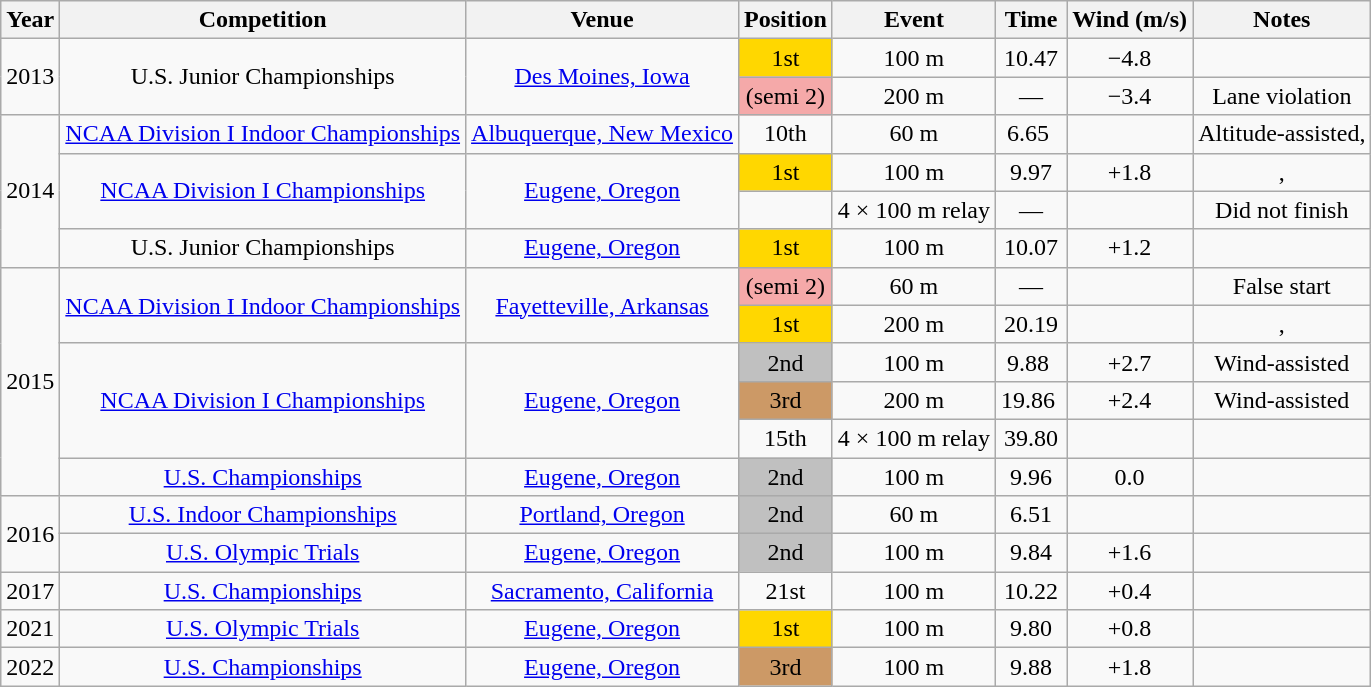<table class="wikitable sortable" style=text-align:center>
<tr>
<th>Year</th>
<th>Competition</th>
<th>Venue</th>
<th>Position</th>
<th>Event</th>
<th>Time</th>
<th>Wind (m/s)</th>
<th>Notes</th>
</tr>
<tr>
<td rowspan=2>2013</td>
<td rowspan=2>U.S. Junior Championships</td>
<td rowspan=2><a href='#'>Des Moines, Iowa</a></td>
<td bgcolor=gold>1st</td>
<td>100 m</td>
<td>10.47</td>
<td>−4.8</td>
<td></td>
</tr>
<tr>
<td bgcolor=f5a9a9> (semi 2)</td>
<td>200 m</td>
<td data-sort-value=999.99>—</td>
<td>−3.4</td>
<td>Lane violation</td>
</tr>
<tr>
<td rowspan=4>2014</td>
<td><a href='#'>NCAA Division I Indoor Championships</a></td>
<td><a href='#'>Albuquerque, New Mexico</a></td>
<td>10th</td>
<td>60 m</td>
<td>6.65 </td>
<td></td>
<td>Altitude-assisted, </td>
</tr>
<tr>
<td rowspan=2><a href='#'>NCAA Division I Championships</a></td>
<td rowspan=2><a href='#'>Eugene, Oregon</a></td>
<td bgcolor=gold>1st</td>
<td>100 m</td>
<td>9.97</td>
<td>+1.8</td>
<td>, </td>
</tr>
<tr>
<td></td>
<td data-sort-value="400 relay">4 × 100 m relay</td>
<td data-sort-value=999>—</td>
<td></td>
<td>Did not finish</td>
</tr>
<tr>
<td>U.S. Junior Championships</td>
<td><a href='#'>Eugene, Oregon</a></td>
<td bgcolor=gold>1st</td>
<td>100 m</td>
<td>10.07</td>
<td>+1.2</td>
<td></td>
</tr>
<tr>
<td rowspan=6>2015</td>
<td rowspan=2><a href='#'>NCAA Division I Indoor Championships</a></td>
<td rowspan=2><a href='#'>Fayetteville, Arkansas</a></td>
<td bgcolor=f5a9a9> (semi 2)</td>
<td>60 m</td>
<td data-sort-value=999.99>—</td>
<td></td>
<td>False start</td>
</tr>
<tr>
<td bgcolor=gold>1st</td>
<td>200 m</td>
<td>20.19</td>
<td></td>
<td>, </td>
</tr>
<tr>
<td rowspan=3><a href='#'>NCAA Division I Championships</a></td>
<td rowspan=3><a href='#'>Eugene, Oregon</a></td>
<td bgcolor=silver>2nd</td>
<td>100 m</td>
<td>9.88 </td>
<td>+2.7</td>
<td>Wind-assisted</td>
</tr>
<tr>
<td bgcolor=cc9966>3rd</td>
<td>200 m</td>
<td>19.86 </td>
<td>+2.4</td>
<td>Wind-assisted</td>
</tr>
<tr>
<td>15th</td>
<td data-sort-value="400 relay">4 × 100 m relay</td>
<td>39.80</td>
<td></td>
<td></td>
</tr>
<tr>
<td><a href='#'>U.S. Championships</a></td>
<td><a href='#'>Eugene, Oregon</a></td>
<td bgcolor=silver>2nd</td>
<td>100 m</td>
<td>9.96</td>
<td>0.0</td>
<td></td>
</tr>
<tr>
<td rowspan=2>2016</td>
<td><a href='#'>U.S. Indoor Championships</a></td>
<td><a href='#'>Portland, Oregon</a></td>
<td bgcolor=silver>2nd</td>
<td>60 m</td>
<td>6.51</td>
<td></td>
<td></td>
</tr>
<tr>
<td><a href='#'>U.S. Olympic Trials</a></td>
<td><a href='#'>Eugene, Oregon</a></td>
<td bgcolor=silver>2nd</td>
<td>100 m</td>
<td>9.84</td>
<td>+1.6</td>
<td></td>
</tr>
<tr>
<td>2017</td>
<td><a href='#'>U.S. Championships</a></td>
<td><a href='#'>Sacramento, California</a></td>
<td>21st</td>
<td>100 m</td>
<td>10.22</td>
<td>+0.4</td>
<td></td>
</tr>
<tr>
<td>2021</td>
<td><a href='#'>U.S. Olympic Trials</a></td>
<td><a href='#'>Eugene, Oregon</a></td>
<td bgcolor=gold>1st</td>
<td>100 m</td>
<td>9.80</td>
<td>+0.8</td>
<td></td>
</tr>
<tr>
<td>2022</td>
<td><a href='#'>U.S. Championships</a></td>
<td><a href='#'>Eugene, Oregon</a></td>
<td bgcolor=cc9966>3rd</td>
<td>100 m</td>
<td>9.88</td>
<td>+1.8</td>
<td></td>
</tr>
</table>
